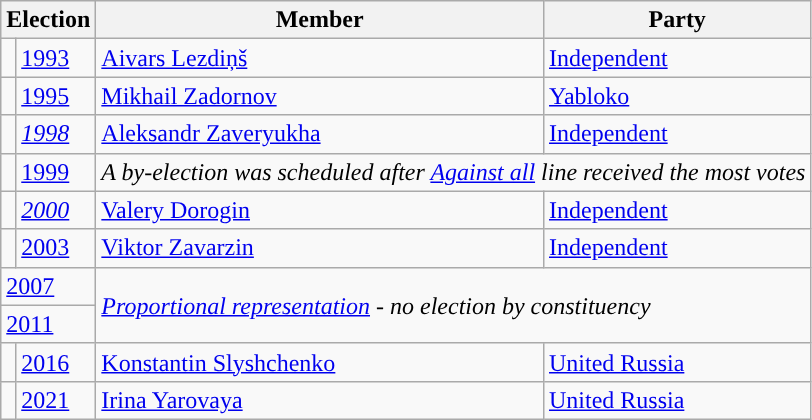<table class="wikitable">
<tr>
<th colspan="2">Election</th>
<th>Member</th>
<th>Party</th>
</tr>
<tr>
<td style="background-color:"></td>
<td><a href='#'>1993</a></td>
<td><a href='#'>Aivars Lezdiņš</a></td>
<td><a href='#'>Independent</a></td>
</tr>
<tr>
<td style="background-color:"></td>
<td><a href='#'>1995</a></td>
<td><a href='#'>Mikhail Zadornov</a></td>
<td><a href='#'>Yabloko</a></td>
</tr>
<tr>
<td style="background-color:"></td>
<td><em><a href='#'>1998</a></em></td>
<td><a href='#'>Aleksandr Zaveryukha</a></td>
<td><a href='#'>Independent</a></td>
</tr>
<tr>
<td style="background-color:"></td>
<td><a href='#'>1999</a></td>
<td colspan=2><em>A by-election was scheduled after <a href='#'>Against all</a> line received the most votes</em></td>
</tr>
<tr>
<td style="background-color:"></td>
<td><em><a href='#'>2000</a></em></td>
<td><a href='#'>Valery Dorogin</a></td>
<td><a href='#'>Independent</a></td>
</tr>
<tr>
<td style="background-color:"></td>
<td><a href='#'>2003</a></td>
<td><a href='#'>Viktor Zavarzin</a></td>
<td><a href='#'>Independent</a></td>
</tr>
<tr>
<td colspan=2><a href='#'>2007</a></td>
<td colspan=2 rowspan=2><em><a href='#'>Proportional representation</a> - no election by constituency</em></td>
</tr>
<tr>
<td colspan=2><a href='#'>2011</a></td>
</tr>
<tr>
<td style="background-color: "></td>
<td><a href='#'>2016</a></td>
<td><a href='#'>Konstantin Slyshchenko</a></td>
<td><a href='#'>United Russia</a></td>
</tr>
<tr>
<td style="background-color: "></td>
<td><a href='#'>2021</a></td>
<td><a href='#'>Irina Yarovaya</a></td>
<td><a href='#'>United Russia</a></td>
</tr>
</table>
